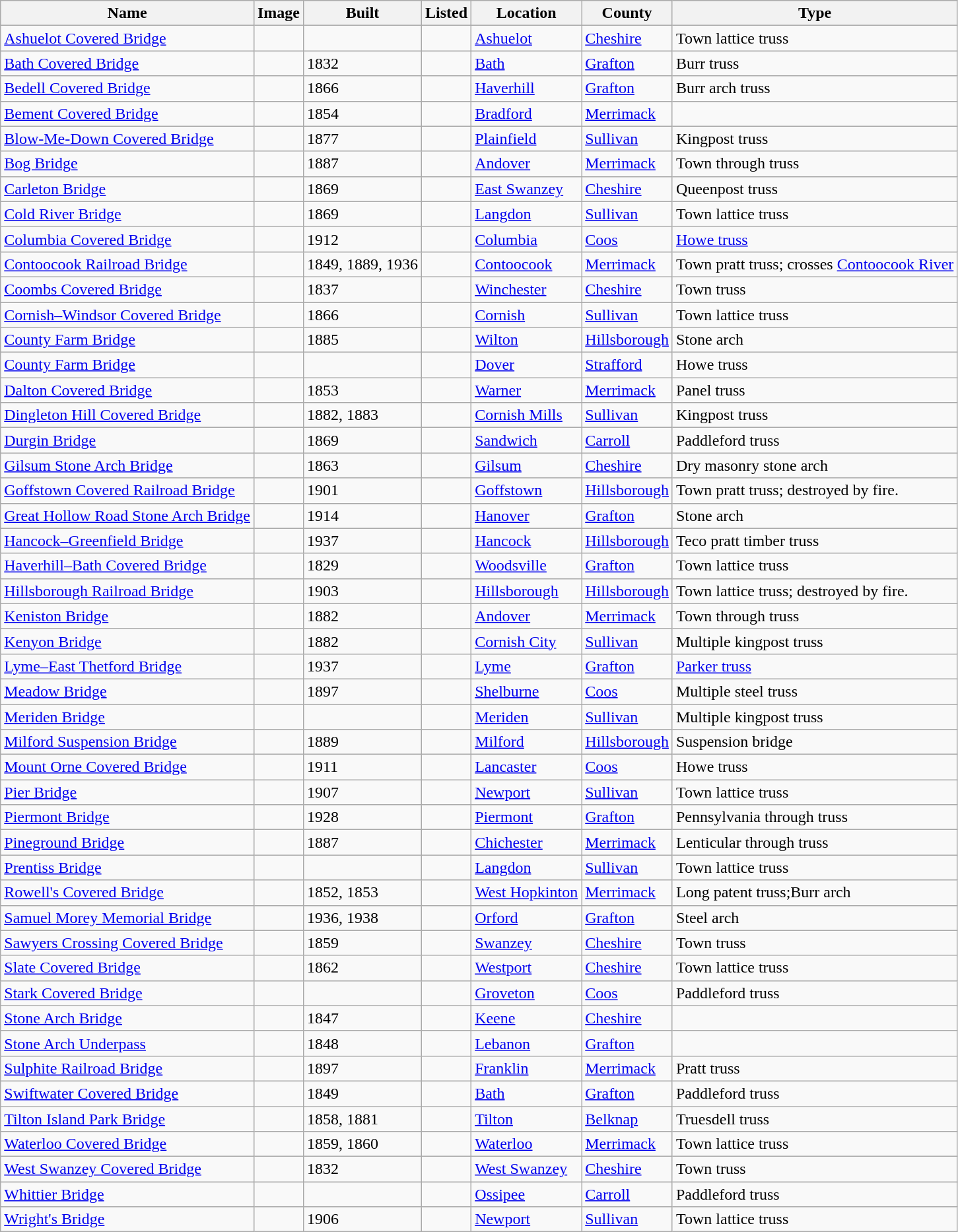<table class="wikitable sortable">
<tr>
<th>Name</th>
<th>Image</th>
<th>Built</th>
<th>Listed</th>
<th>Location</th>
<th>County</th>
<th>Type</th>
</tr>
<tr>
<td><a href='#'>Ashuelot Covered Bridge</a></td>
<td></td>
<td></td>
<td></td>
<td><a href='#'>Ashuelot</a><br><small></small></td>
<td><a href='#'>Cheshire</a></td>
<td>Town lattice truss</td>
</tr>
<tr>
<td><a href='#'>Bath Covered Bridge</a></td>
<td></td>
<td>1832</td>
<td></td>
<td><a href='#'>Bath</a><br><small></small></td>
<td><a href='#'>Grafton</a></td>
<td>Burr truss</td>
</tr>
<tr>
<td><a href='#'>Bedell Covered Bridge</a></td>
<td></td>
<td>1866</td>
<td></td>
<td><a href='#'>Haverhill</a><br><small></small></td>
<td><a href='#'>Grafton</a></td>
<td>Burr arch truss</td>
</tr>
<tr>
<td><a href='#'>Bement Covered Bridge</a></td>
<td></td>
<td>1854</td>
<td></td>
<td><a href='#'>Bradford</a><br><small></small></td>
<td><a href='#'>Merrimack</a></td>
<td></td>
</tr>
<tr>
<td><a href='#'>Blow-Me-Down Covered Bridge</a></td>
<td></td>
<td>1877</td>
<td></td>
<td><a href='#'>Plainfield</a><br><small></small></td>
<td><a href='#'>Sullivan</a></td>
<td>Kingpost truss</td>
</tr>
<tr>
<td><a href='#'>Bog Bridge</a></td>
<td></td>
<td>1887</td>
<td></td>
<td><a href='#'>Andover</a><br><small></small></td>
<td><a href='#'>Merrimack</a></td>
<td>Town through truss</td>
</tr>
<tr>
<td><a href='#'>Carleton Bridge</a></td>
<td></td>
<td>1869</td>
<td></td>
<td><a href='#'>East Swanzey</a><br><small></small></td>
<td><a href='#'>Cheshire</a></td>
<td>Queenpost truss</td>
</tr>
<tr>
<td><a href='#'>Cold River Bridge</a></td>
<td></td>
<td>1869</td>
<td></td>
<td><a href='#'>Langdon</a><br><small></small></td>
<td><a href='#'>Sullivan</a></td>
<td>Town lattice truss</td>
</tr>
<tr>
<td><a href='#'>Columbia Covered Bridge</a></td>
<td></td>
<td>1912</td>
<td></td>
<td><a href='#'>Columbia</a><br><small></small></td>
<td><a href='#'>Coos</a></td>
<td><a href='#'>Howe truss</a></td>
</tr>
<tr>
<td><a href='#'>Contoocook Railroad Bridge</a></td>
<td></td>
<td>1849, 1889, 1936</td>
<td></td>
<td><a href='#'>Contoocook</a><br><small></small></td>
<td><a href='#'>Merrimack</a></td>
<td>Town pratt truss; crosses <a href='#'>Contoocook River</a></td>
</tr>
<tr>
<td><a href='#'>Coombs Covered Bridge</a></td>
<td></td>
<td>1837</td>
<td></td>
<td><a href='#'>Winchester</a><br><small></small></td>
<td><a href='#'>Cheshire</a></td>
<td>Town truss</td>
</tr>
<tr>
<td><a href='#'>Cornish–Windsor Covered Bridge</a></td>
<td></td>
<td>1866</td>
<td></td>
<td><a href='#'>Cornish</a><br><small></small></td>
<td><a href='#'>Sullivan</a></td>
<td>Town lattice truss</td>
</tr>
<tr>
<td><a href='#'>County Farm Bridge</a></td>
<td></td>
<td>1885</td>
<td></td>
<td><a href='#'>Wilton</a><br><small></small></td>
<td><a href='#'>Hillsborough</a></td>
<td>Stone arch</td>
</tr>
<tr>
<td><a href='#'>County Farm Bridge</a></td>
<td></td>
<td></td>
<td></td>
<td><a href='#'>Dover</a><br><small></small></td>
<td><a href='#'>Strafford</a></td>
<td>Howe truss</td>
</tr>
<tr>
<td><a href='#'>Dalton Covered Bridge</a></td>
<td></td>
<td>1853</td>
<td></td>
<td><a href='#'>Warner</a><br><small></small></td>
<td><a href='#'>Merrimack</a></td>
<td>Panel truss</td>
</tr>
<tr>
<td><a href='#'>Dingleton Hill Covered Bridge</a></td>
<td></td>
<td>1882, 1883</td>
<td></td>
<td><a href='#'>Cornish Mills</a><br><small></small></td>
<td><a href='#'>Sullivan</a></td>
<td>Kingpost truss</td>
</tr>
<tr>
<td><a href='#'>Durgin Bridge</a></td>
<td></td>
<td>1869</td>
<td></td>
<td><a href='#'>Sandwich</a><br><small></small></td>
<td><a href='#'>Carroll</a></td>
<td>Paddleford truss</td>
</tr>
<tr>
<td><a href='#'>Gilsum Stone Arch Bridge</a></td>
<td></td>
<td>1863</td>
<td></td>
<td><a href='#'>Gilsum</a><br><small></small></td>
<td><a href='#'>Cheshire</a></td>
<td>Dry masonry stone arch</td>
</tr>
<tr>
<td><a href='#'>Goffstown Covered Railroad Bridge</a></td>
<td></td>
<td>1901</td>
<td></td>
<td><a href='#'>Goffstown</a><br><small></small></td>
<td><a href='#'>Hillsborough</a></td>
<td>Town pratt truss; destroyed by fire.</td>
</tr>
<tr>
<td><a href='#'>Great Hollow Road Stone Arch Bridge</a></td>
<td></td>
<td>1914</td>
<td></td>
<td><a href='#'>Hanover</a><br><small></small></td>
<td><a href='#'>Grafton</a></td>
<td>Stone arch</td>
</tr>
<tr>
<td><a href='#'>Hancock–Greenfield Bridge</a></td>
<td></td>
<td>1937</td>
<td></td>
<td><a href='#'>Hancock</a><br><small></small></td>
<td><a href='#'>Hillsborough</a></td>
<td>Teco pratt timber truss</td>
</tr>
<tr>
<td><a href='#'>Haverhill–Bath Covered Bridge</a></td>
<td></td>
<td>1829</td>
<td></td>
<td><a href='#'>Woodsville</a><br><small></small></td>
<td><a href='#'>Grafton</a></td>
<td>Town lattice truss</td>
</tr>
<tr>
<td><a href='#'>Hillsborough Railroad Bridge</a></td>
<td></td>
<td>1903</td>
<td></td>
<td><a href='#'>Hillsborough</a><br><small></small></td>
<td><a href='#'>Hillsborough</a></td>
<td>Town lattice truss; destroyed by fire.</td>
</tr>
<tr>
<td><a href='#'>Keniston Bridge</a></td>
<td></td>
<td>1882</td>
<td></td>
<td><a href='#'>Andover</a><br><small></small></td>
<td><a href='#'>Merrimack</a></td>
<td>Town through truss</td>
</tr>
<tr>
<td><a href='#'>Kenyon Bridge</a></td>
<td></td>
<td>1882</td>
<td></td>
<td><a href='#'>Cornish City</a><br><small></small></td>
<td><a href='#'>Sullivan</a></td>
<td>Multiple kingpost truss</td>
</tr>
<tr>
<td><a href='#'>Lyme–East Thetford Bridge</a></td>
<td></td>
<td>1937</td>
<td></td>
<td><a href='#'>Lyme</a><br><small></small></td>
<td><a href='#'>Grafton</a></td>
<td><a href='#'>Parker truss</a></td>
</tr>
<tr>
<td><a href='#'>Meadow Bridge</a></td>
<td></td>
<td>1897</td>
<td></td>
<td><a href='#'>Shelburne</a><br><small></small></td>
<td><a href='#'>Coos</a></td>
<td>Multiple steel truss</td>
</tr>
<tr>
<td><a href='#'>Meriden Bridge</a></td>
<td></td>
<td></td>
<td></td>
<td><a href='#'>Meriden</a><br><small></small></td>
<td><a href='#'>Sullivan</a></td>
<td>Multiple kingpost truss</td>
</tr>
<tr>
<td><a href='#'>Milford Suspension Bridge</a></td>
<td></td>
<td>1889</td>
<td></td>
<td><a href='#'>Milford</a><br><small></small></td>
<td><a href='#'>Hillsborough</a></td>
<td>Suspension bridge</td>
</tr>
<tr>
<td><a href='#'>Mount Orne Covered Bridge</a></td>
<td></td>
<td>1911</td>
<td></td>
<td><a href='#'>Lancaster</a><br><small></small></td>
<td><a href='#'>Coos</a></td>
<td>Howe truss</td>
</tr>
<tr>
<td><a href='#'>Pier Bridge</a></td>
<td></td>
<td>1907</td>
<td></td>
<td><a href='#'>Newport</a><br><small></small></td>
<td><a href='#'>Sullivan</a></td>
<td>Town lattice truss</td>
</tr>
<tr>
<td><a href='#'>Piermont Bridge</a></td>
<td></td>
<td>1928</td>
<td></td>
<td><a href='#'>Piermont</a><br><small></small></td>
<td><a href='#'>Grafton</a></td>
<td>Pennsylvania through truss</td>
</tr>
<tr>
<td><a href='#'>Pineground Bridge</a></td>
<td></td>
<td>1887</td>
<td></td>
<td><a href='#'>Chichester</a><br><small></small></td>
<td><a href='#'>Merrimack</a></td>
<td>Lenticular through truss</td>
</tr>
<tr>
<td><a href='#'>Prentiss Bridge</a></td>
<td></td>
<td></td>
<td></td>
<td><a href='#'>Langdon</a><br><small></small></td>
<td><a href='#'>Sullivan</a></td>
<td>Town lattice truss<br></td>
</tr>
<tr>
<td><a href='#'>Rowell's Covered Bridge</a></td>
<td></td>
<td>1852, 1853</td>
<td></td>
<td><a href='#'>West Hopkinton</a><br><small></small></td>
<td><a href='#'>Merrimack</a></td>
<td>Long patent truss;Burr arch</td>
</tr>
<tr>
<td><a href='#'>Samuel Morey Memorial Bridge</a></td>
<td></td>
<td>1936, 1938</td>
<td></td>
<td><a href='#'>Orford</a><br><small></small></td>
<td><a href='#'>Grafton</a></td>
<td>Steel arch</td>
</tr>
<tr>
<td><a href='#'>Sawyers Crossing Covered Bridge</a></td>
<td></td>
<td>1859</td>
<td></td>
<td><a href='#'>Swanzey</a><br><small></small></td>
<td><a href='#'>Cheshire</a></td>
<td>Town truss</td>
</tr>
<tr>
<td><a href='#'>Slate Covered Bridge</a></td>
<td></td>
<td>1862</td>
<td></td>
<td><a href='#'>Westport</a><br><small></small></td>
<td><a href='#'>Cheshire</a></td>
<td>Town lattice truss</td>
</tr>
<tr>
<td><a href='#'>Stark Covered Bridge</a></td>
<td></td>
<td></td>
<td></td>
<td><a href='#'>Groveton</a><br><small></small></td>
<td><a href='#'>Coos</a></td>
<td>Paddleford truss</td>
</tr>
<tr>
<td><a href='#'>Stone Arch Bridge</a></td>
<td></td>
<td>1847</td>
<td></td>
<td><a href='#'>Keene</a><br><small></small></td>
<td><a href='#'>Cheshire</a></td>
<td></td>
</tr>
<tr>
<td><a href='#'>Stone Arch Underpass</a></td>
<td></td>
<td>1848</td>
<td></td>
<td><a href='#'>Lebanon</a><br><small></small></td>
<td><a href='#'>Grafton</a></td>
<td></td>
</tr>
<tr>
<td><a href='#'>Sulphite Railroad Bridge</a></td>
<td></td>
<td>1897</td>
<td></td>
<td><a href='#'>Franklin</a><br><small></small></td>
<td><a href='#'>Merrimack</a></td>
<td>Pratt truss</td>
</tr>
<tr>
<td><a href='#'>Swiftwater Covered Bridge</a></td>
<td></td>
<td>1849</td>
<td></td>
<td><a href='#'>Bath</a><br><small></small></td>
<td><a href='#'>Grafton</a></td>
<td>Paddleford truss</td>
</tr>
<tr>
<td><a href='#'>Tilton Island Park Bridge</a></td>
<td></td>
<td>1858, 1881</td>
<td></td>
<td><a href='#'>Tilton</a><br><small></small></td>
<td><a href='#'>Belknap</a></td>
<td>Truesdell truss</td>
</tr>
<tr>
<td><a href='#'>Waterloo Covered Bridge</a></td>
<td></td>
<td>1859, 1860</td>
<td></td>
<td><a href='#'>Waterloo</a><br><small></small></td>
<td><a href='#'>Merrimack</a></td>
<td>Town lattice truss</td>
</tr>
<tr>
<td><a href='#'>West Swanzey Covered Bridge</a></td>
<td></td>
<td>1832</td>
<td></td>
<td><a href='#'>West Swanzey</a><br><small></small></td>
<td><a href='#'>Cheshire</a></td>
<td>Town truss</td>
</tr>
<tr>
<td><a href='#'>Whittier Bridge</a></td>
<td></td>
<td></td>
<td></td>
<td><a href='#'>Ossipee</a><br><small></small></td>
<td><a href='#'>Carroll</a></td>
<td>Paddleford truss</td>
</tr>
<tr>
<td><a href='#'>Wright's Bridge</a></td>
<td></td>
<td>1906</td>
<td></td>
<td><a href='#'>Newport</a><br><small></small></td>
<td><a href='#'>Sullivan</a></td>
<td>Town lattice truss</td>
</tr>
</table>
